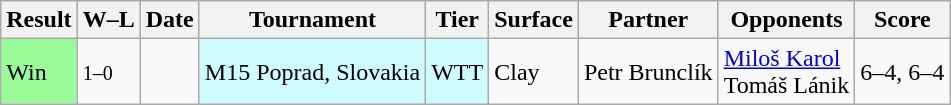<table class="wikitable">
<tr>
<th>Result</th>
<th class="unsortable">W–L</th>
<th>Date</th>
<th>Tournament</th>
<th>Tier</th>
<th>Surface</th>
<th>Partner</th>
<th>Opponents</th>
<th class="unsortable">Score</th>
</tr>
<tr>
<td bgcolor=98fb98>Win</td>
<td><small>1–0</small></td>
<td></td>
<td style="background:#cffcff;">M15 Poprad, Slovakia</td>
<td style="background:#cffcff;">WTT</td>
<td>Clay</td>
<td> Petr Brunclík</td>
<td> <a href='#'>Miloš Karol</a><br> Tomáš Lánik</td>
<td>6–4, 6–4</td>
</tr>
</table>
